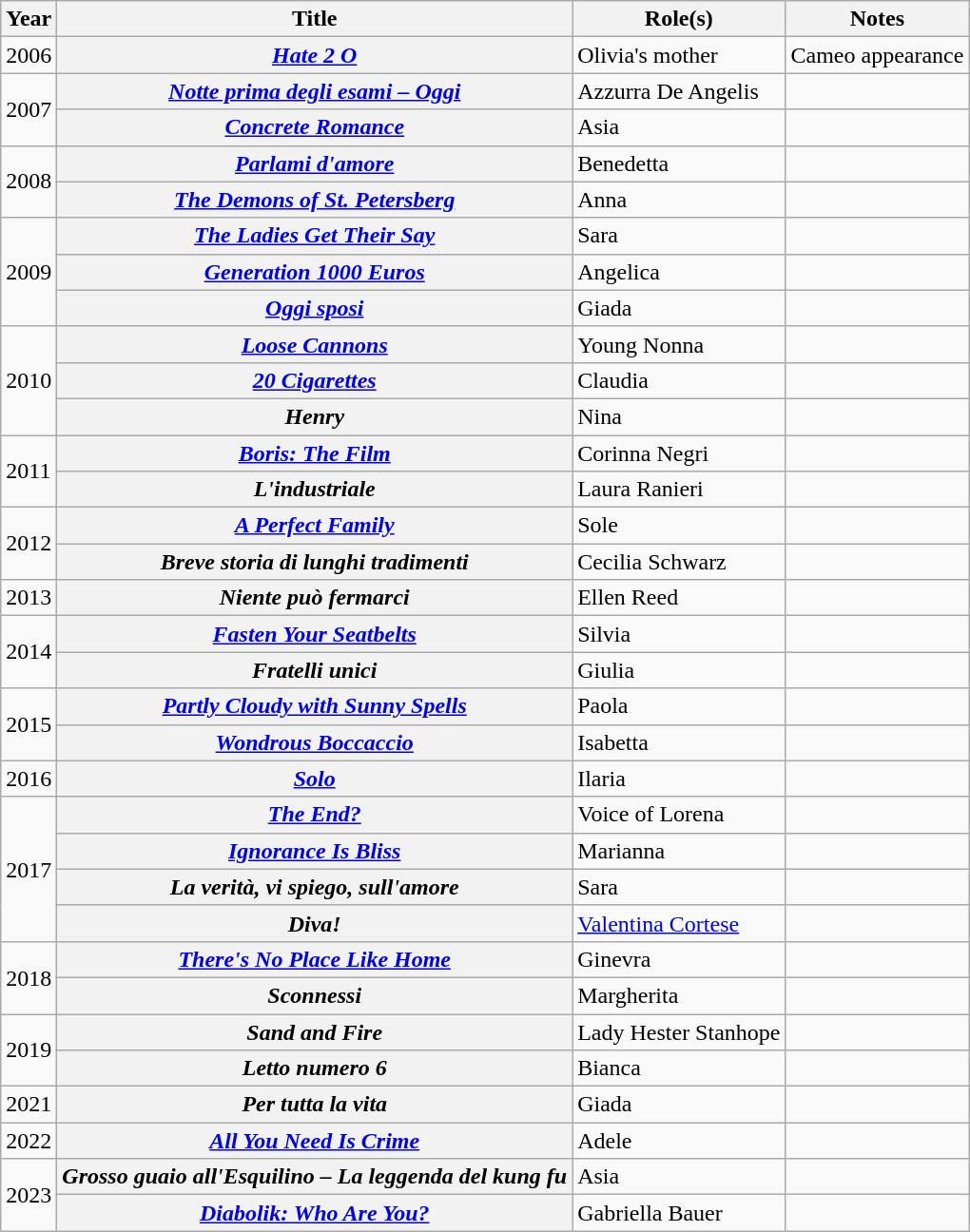<table class="wikitable plainrowheaders sortable">
<tr>
<th scope="col">Year</th>
<th scope="col">Title</th>
<th scope="col">Role(s)</th>
<th scope="col" class="unsortable">Notes</th>
</tr>
<tr>
<td>2006</td>
<th scope="row"><em><a href='#'>Hate 2 O</a></em></th>
<td>Olivia's mother</td>
<td>Cameo appearance</td>
</tr>
<tr>
<td rowspan="2">2007</td>
<th scope="row"><em><a href='#'>Notte prima degli esami – Oggi</a></em></th>
<td>Azzurra De Angelis</td>
<td></td>
</tr>
<tr>
<th scope="row"><em><a href='#'>Concrete Romance</a></em></th>
<td>Asia</td>
<td></td>
</tr>
<tr>
<td rowspan="2">2008</td>
<th scope="row"><em><a href='#'>Parlami d'amore</a></em></th>
<td>Benedetta</td>
<td></td>
</tr>
<tr>
<th scope="row"><em><a href='#'>The Demons of St. Petersberg</a></em></th>
<td>Anna</td>
<td></td>
</tr>
<tr>
<td rowspan="3">2009</td>
<th scope="row"><em><a href='#'>The Ladies Get Their Say</a></em></th>
<td>Sara</td>
<td></td>
</tr>
<tr>
<th scope="row"><em><a href='#'>Generation 1000 Euros</a></em></th>
<td>Angelica</td>
<td></td>
</tr>
<tr>
<th scope="row"><em><a href='#'>Oggi sposi</a></em></th>
<td>Giada</td>
<td></td>
</tr>
<tr>
<td rowspan="3">2010</td>
<th scope="row"><em><a href='#'>Loose Cannons</a></em></th>
<td>Young Nonna</td>
<td></td>
</tr>
<tr>
<th scope="row"><em><a href='#'>20 Cigarettes</a></em></th>
<td>Claudia</td>
<td></td>
</tr>
<tr>
<th scope="row"><em>Henry</em></th>
<td>Nina</td>
<td></td>
</tr>
<tr>
<td rowspan="2">2011</td>
<th scope="row"><em><a href='#'>Boris: The Film</a></em></th>
<td>Corinna Negri</td>
<td></td>
</tr>
<tr>
<th scope="row"><em>L'industriale</em></th>
<td>Laura Ranieri</td>
<td></td>
</tr>
<tr>
<td rowspan="2">2012</td>
<th scope="row"><em><a href='#'>A Perfect Family</a></em></th>
<td>Sole</td>
<td></td>
</tr>
<tr>
<th scope="row"><em>Breve storia di lunghi tradimenti</em></th>
<td>Cecilia Schwarz</td>
<td></td>
</tr>
<tr>
<td>2013</td>
<th scope="row"><em>Niente può fermarci</em></th>
<td>Ellen Reed</td>
<td></td>
</tr>
<tr>
<td rowspan="2">2014</td>
<th scope="row"><em><a href='#'>Fasten Your Seatbelts</a></em></th>
<td>Silvia</td>
<td></td>
</tr>
<tr>
<th scope="row"><em>Fratelli unici</em></th>
<td>Giulia</td>
<td></td>
</tr>
<tr>
<td rowspan="2">2015</td>
<th scope="row"><em><a href='#'>Partly Cloudy with Sunny Spells</a></em></th>
<td>Paola</td>
<td></td>
</tr>
<tr>
<th scope="row"><em><a href='#'>Wondrous Boccaccio</a></em></th>
<td>Isabetta</td>
<td></td>
</tr>
<tr>
<td>2016</td>
<th scope="row"><em><a href='#'>Solo</a></em></th>
<td>Ilaria</td>
<td></td>
</tr>
<tr>
<td rowspan="4">2017</td>
<th scope="row"><em><a href='#'>The End?</a></em></th>
<td>Voice of Lorena</td>
<td></td>
</tr>
<tr>
<th scope="row"><em><a href='#'>Ignorance Is Bliss</a></em></th>
<td>Marianna</td>
<td></td>
</tr>
<tr>
<th scope="row"><em>La verità, vi spiego, sull'amore</em></th>
<td>Sara</td>
<td></td>
</tr>
<tr>
<th scope="row"><em>Diva!</em></th>
<td><a href='#'>Valentina Cortese</a></td>
<td></td>
</tr>
<tr>
<td rowspan="2">2018</td>
<th scope="row"><em><a href='#'>There's No Place Like Home</a></em></th>
<td>Ginevra</td>
<td></td>
</tr>
<tr>
<th scope="row"><em>Sconnessi</em></th>
<td>Margherita</td>
<td></td>
</tr>
<tr>
<td rowspan="2">2019</td>
<th scope="row"><em>Sand and Fire</em></th>
<td>Lady Hester Stanhope</td>
<td></td>
</tr>
<tr>
<th scope="row"><em>Letto numero 6</em></th>
<td>Bianca</td>
<td></td>
</tr>
<tr>
<td>2021</td>
<th scope="row"><em>Per tutta la vita</em></th>
<td>Giada</td>
<td></td>
</tr>
<tr>
<td>2022</td>
<th scope="row"><em><a href='#'>All You Need Is Crime</a></em></th>
<td>Adele</td>
<td></td>
</tr>
<tr>
<td rowspan="2">2023</td>
<th scope="row"><em>Grosso guaio all'Esquilino – La leggenda del kung fu</em></th>
<td>Asia</td>
<td></td>
</tr>
<tr>
<th scope="row"><em><a href='#'>Diabolik: Who Are You?</a></em></th>
<td>Gabriella Bauer</td>
<td></td>
</tr>
</table>
